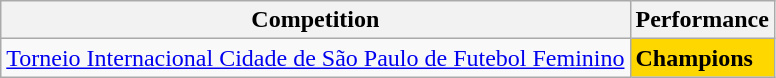<table class="wikitable">
<tr>
<th>Competition</th>
<th>Performance</th>
</tr>
<tr>
<td><a href='#'>Torneio Internacional Cidade de São Paulo de Futebol Feminino</a></td>
<td bgcolor = "gold"><strong>Champions</strong></td>
</tr>
</table>
